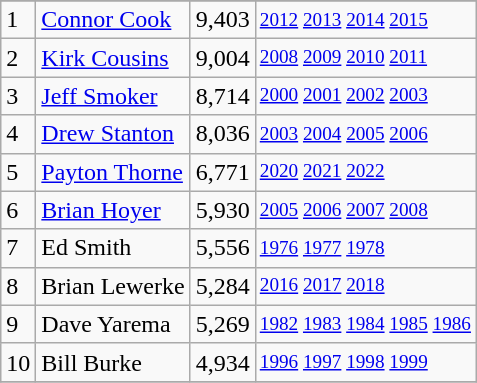<table class="wikitable">
<tr>
</tr>
<tr>
<td>1</td>
<td><a href='#'>Connor Cook</a></td>
<td><abbr>9,403</abbr></td>
<td style="font-size:80%;"><a href='#'>2012</a> <a href='#'>2013</a> <a href='#'>2014</a> <a href='#'>2015</a></td>
</tr>
<tr>
<td>2</td>
<td><a href='#'>Kirk Cousins</a></td>
<td><abbr>9,004</abbr></td>
<td style="font-size:80%;"><a href='#'>2008</a> <a href='#'>2009</a> <a href='#'>2010</a> <a href='#'>2011</a></td>
</tr>
<tr>
<td>3</td>
<td><a href='#'>Jeff Smoker</a></td>
<td><abbr>8,714</abbr></td>
<td style="font-size:80%;"><a href='#'>2000</a> <a href='#'>2001</a> <a href='#'>2002</a> <a href='#'>2003</a></td>
</tr>
<tr>
<td>4</td>
<td><a href='#'>Drew Stanton</a></td>
<td><abbr>8,036</abbr></td>
<td style="font-size:80%;"><a href='#'>2003</a> <a href='#'>2004</a> <a href='#'>2005</a> <a href='#'>2006</a></td>
</tr>
<tr>
<td>5</td>
<td><a href='#'>Payton Thorne</a></td>
<td><abbr>6,771</abbr></td>
<td style="font-size:80%;"><a href='#'>2020</a> <a href='#'>2021</a> <a href='#'>2022</a></td>
</tr>
<tr>
<td>6</td>
<td><a href='#'>Brian Hoyer</a></td>
<td><abbr>5,930</abbr></td>
<td style="font-size:80%;"><a href='#'>2005</a> <a href='#'>2006</a> <a href='#'>2007</a> <a href='#'>2008</a></td>
</tr>
<tr>
<td>7</td>
<td>Ed Smith</td>
<td><abbr>5,556</abbr></td>
<td style="font-size:80%;"><a href='#'>1976</a> <a href='#'>1977</a> <a href='#'>1978</a></td>
</tr>
<tr>
<td>8</td>
<td>Brian Lewerke</td>
<td><abbr>5,284</abbr></td>
<td style="font-size:80%;"><a href='#'>2016</a> <a href='#'>2017</a> <a href='#'>2018</a></td>
</tr>
<tr>
<td>9</td>
<td>Dave Yarema</td>
<td><abbr>5,269</abbr></td>
<td style="font-size:80%;"><a href='#'>1982</a> <a href='#'>1983</a> <a href='#'>1984</a> <a href='#'>1985</a> <a href='#'>1986</a></td>
</tr>
<tr>
<td>10</td>
<td>Bill Burke</td>
<td><abbr>4,934</abbr></td>
<td style="font-size:80%;"><a href='#'>1996</a> <a href='#'>1997</a> <a href='#'>1998</a> <a href='#'>1999</a></td>
</tr>
<tr>
</tr>
</table>
